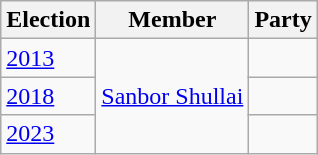<table class="wikitable sortable">
<tr>
<th>Election</th>
<th>Member</th>
<th colspan=2>Party</th>
</tr>
<tr>
<td><a href='#'>2013</a></td>
<td rowspan=3><a href='#'>Sanbor Shullai</a></td>
<td></td>
</tr>
<tr>
<td><a href='#'>2018</a></td>
<td></td>
</tr>
<tr>
<td><a href='#'>2023</a></td>
</tr>
</table>
